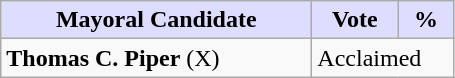<table class="wikitable">
<tr>
<th style="background:#ddf; width:200px;">Mayoral Candidate</th>
<th style="background:#ddf; width:50px;">Vote</th>
<th style="background:#ddf; width:30px;">%</th>
</tr>
<tr>
<td><strong>Thomas C. Piper</strong> (X)</td>
<td colspan="2">Acclaimed</td>
</tr>
</table>
